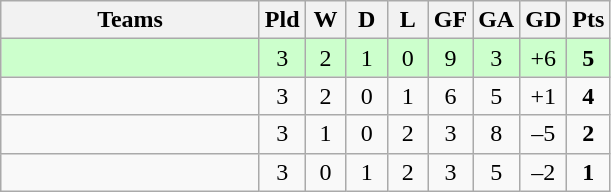<table class="wikitable" style="text-align: center;">
<tr>
<th width=165>Teams</th>
<th width=20>Pld</th>
<th width=20>W</th>
<th width=20>D</th>
<th width=20>L</th>
<th width=20>GF</th>
<th width=20>GA</th>
<th width=20>GD</th>
<th width=20>Pts</th>
</tr>
<tr align=center style="background:#ccffcc;">
<td style="text-align:left;"></td>
<td>3</td>
<td>2</td>
<td>1</td>
<td>0</td>
<td>9</td>
<td>3</td>
<td>+6</td>
<td><strong>5</strong></td>
</tr>
<tr align=center>
<td style="text-align:left;"></td>
<td>3</td>
<td>2</td>
<td>0</td>
<td>1</td>
<td>6</td>
<td>5</td>
<td>+1</td>
<td><strong>4</strong></td>
</tr>
<tr align=center>
<td style="text-align:left;"></td>
<td>3</td>
<td>1</td>
<td>0</td>
<td>2</td>
<td>3</td>
<td>8</td>
<td>–5</td>
<td><strong>2</strong></td>
</tr>
<tr align=center>
<td style="text-align:left;"></td>
<td>3</td>
<td>0</td>
<td>1</td>
<td>2</td>
<td>3</td>
<td>5</td>
<td>–2</td>
<td><strong>1</strong></td>
</tr>
</table>
